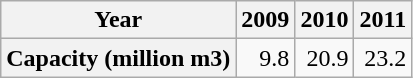<table class="wikitable" style="text-align:right;">
<tr>
<th>Year</th>
<th>2009</th>
<th>2010</th>
<th>2011</th>
</tr>
<tr>
<th>Capacity (million m3)</th>
<td>9.8</td>
<td>20.9</td>
<td>23.2</td>
</tr>
</table>
